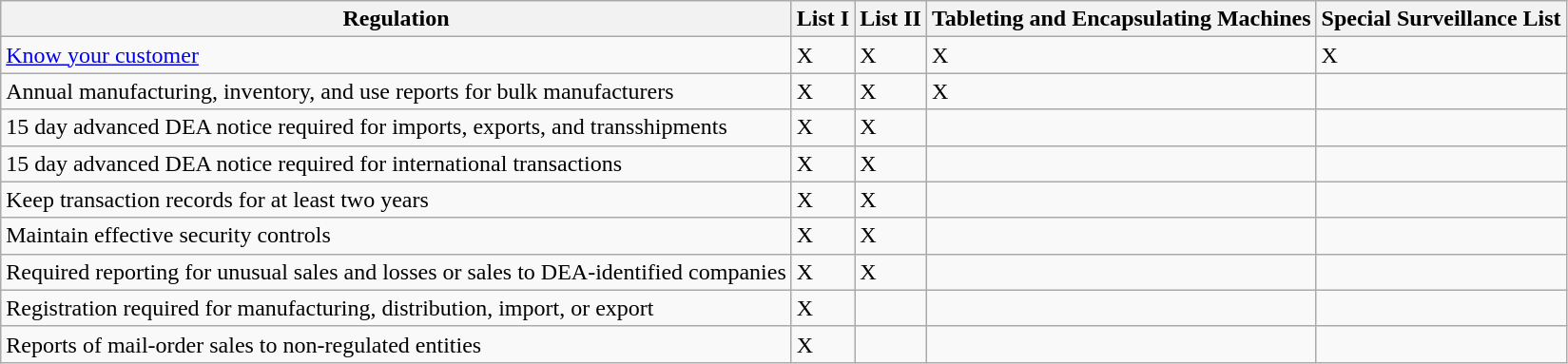<table class="wikitable">
<tr>
<th>Regulation</th>
<th>List I</th>
<th>List II</th>
<th>Tableting and Encapsulating Machines</th>
<th>Special Surveillance List</th>
</tr>
<tr>
<td><a href='#'>Know your customer</a></td>
<td>X</td>
<td>X</td>
<td>X</td>
<td>X</td>
</tr>
<tr>
<td>Annual manufacturing, inventory, and use reports for bulk manufacturers</td>
<td>X</td>
<td>X</td>
<td>X</td>
<td></td>
</tr>
<tr>
<td>15 day advanced DEA notice required for imports, exports, and transshipments</td>
<td>X</td>
<td>X</td>
<td></td>
<td></td>
</tr>
<tr>
<td>15 day advanced DEA notice required for international transactions</td>
<td>X</td>
<td>X</td>
<td></td>
<td></td>
</tr>
<tr>
<td>Keep transaction records for at least two years</td>
<td>X</td>
<td>X</td>
<td></td>
<td></td>
</tr>
<tr>
<td>Maintain effective security controls</td>
<td>X</td>
<td>X</td>
<td></td>
<td></td>
</tr>
<tr>
<td>Required reporting for unusual sales and losses or sales to DEA-identified companies</td>
<td>X</td>
<td>X</td>
<td></td>
<td></td>
</tr>
<tr>
<td>Registration required for manufacturing, distribution, import, or export</td>
<td>X</td>
<td></td>
<td></td>
<td></td>
</tr>
<tr>
<td>Reports of mail-order sales to non-regulated entities</td>
<td>X</td>
<td></td>
<td></td>
<td></td>
</tr>
</table>
